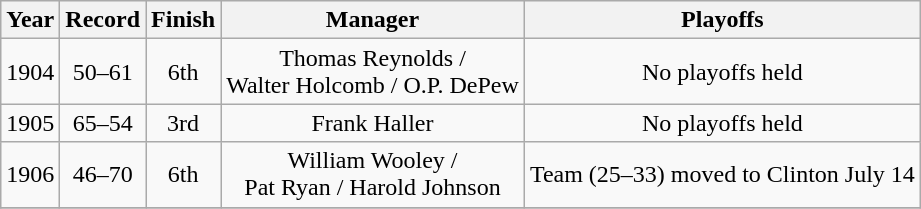<table class="wikitable">
<tr style="background: #F2F2F2;">
<th>Year</th>
<th>Record</th>
<th>Finish</th>
<th>Manager</th>
<th>Playoffs</th>
</tr>
<tr align=center>
<td>1904</td>
<td>50–61</td>
<td>6th</td>
<td>Thomas Reynolds /<br>Walter Holcomb / O.P. DePew</td>
<td>No playoffs held</td>
</tr>
<tr align=center>
<td>1905</td>
<td>65–54</td>
<td>3rd</td>
<td>Frank Haller</td>
<td>No playoffs held</td>
</tr>
<tr align=center>
<td>1906</td>
<td>46–70</td>
<td>6th</td>
<td>William Wooley /<br>Pat Ryan / Harold Johnson</td>
<td>Team (25–33) moved to Clinton July 14</td>
</tr>
<tr align=center>
</tr>
</table>
